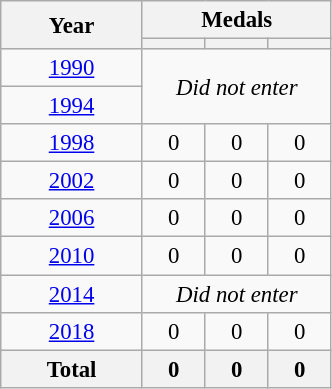<table class="wikitable" style="text-align: center; font-size:95%;">
<tr>
<th rowspan=2 width=30%>Year</th>
<th colspan=3 width=40%>Medals</th>
</tr>
<tr>
<th !width=10></th>
<th !width=10></th>
<th !width=10></th>
</tr>
<tr>
<td> <a href='#'>1990</a></td>
<td colspan=3 rowspan=2><em>Did not enter</em></td>
</tr>
<tr>
<td> <a href='#'>1994</a></td>
</tr>
<tr>
<td> <a href='#'>1998</a></td>
<td>0</td>
<td>0</td>
<td>0</td>
</tr>
<tr>
<td> <a href='#'>2002</a></td>
<td>0</td>
<td>0</td>
<td>0</td>
</tr>
<tr>
<td> <a href='#'>2006</a></td>
<td>0</td>
<td>0</td>
<td>0</td>
</tr>
<tr>
<td> <a href='#'>2010</a></td>
<td>0</td>
<td>0</td>
<td>0</td>
</tr>
<tr>
<td> <a href='#'>2014</a></td>
<td colspan=3><em>Did not enter</em></td>
</tr>
<tr>
<td> <a href='#'>2018</a></td>
<td>0</td>
<td>0</td>
<td>0</td>
</tr>
<tr>
<th>Total</th>
<th>0</th>
<th>0</th>
<th>0</th>
</tr>
</table>
